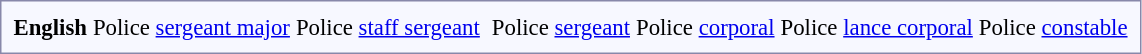<table style="border:1px solid #8888aa; background-color:#f7f8ff; padding:5px; font-size:95%; margin: 0px 12px 12px 0px;">
<tr style="text-align:center;">
<th>English</th>
<td colspan=6>Police <a href='#'>sergeant major</a></td>
<td colspan=2>Police <a href='#'>staff sergeant</a></td>
<td colspan=8></td>
<td colspan=6>Police <a href='#'>sergeant</a></td>
<td colspan=4>Police <a href='#'>corporal</a></td>
<td colspan=2>Police <a href='#'>lance corporal</a></td>
<td colspan=2>Police <a href='#'>constable</a></td>
</tr>
</table>
